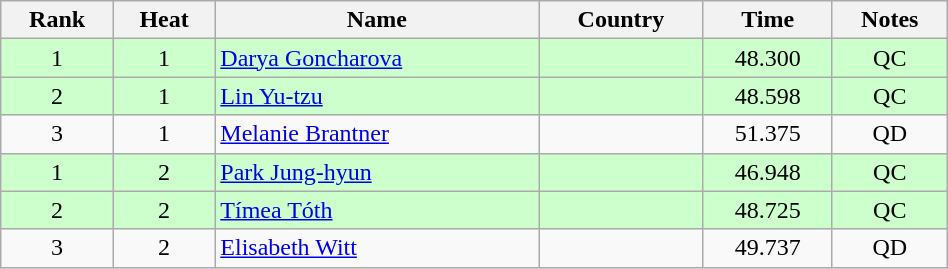<table class="wikitable sortable" style="text-align:center" width=50%>
<tr>
<th>Rank</th>
<th>Heat</th>
<th>Name</th>
<th>Country</th>
<th>Time</th>
<th>Notes</th>
</tr>
<tr bgcolor=ccffcc>
<td>1</td>
<td>1</td>
<td align=left><a href='#'>Darya Goncharova</a></td>
<td align=left></td>
<td>48.300</td>
<td>QC</td>
</tr>
<tr bgcolor=ccffcc>
<td>2</td>
<td>1</td>
<td align=left><a href='#'>Lin Yu-tzu</a></td>
<td align=left></td>
<td>48.598</td>
<td>QC</td>
</tr>
<tr>
<td>3</td>
<td>1</td>
<td align=left><a href='#'>Melanie Brantner</a></td>
<td align=left></td>
<td>51.375</td>
<td>QD</td>
</tr>
<tr bgcolor=ccffcc>
<td>1</td>
<td>2</td>
<td align=left><a href='#'>Park Jung-hyun</a></td>
<td align=left></td>
<td>46.948</td>
<td>QC</td>
</tr>
<tr bgcolor=ccffcc>
<td>2</td>
<td>2</td>
<td align=left><a href='#'>Tímea Tóth</a></td>
<td align=left></td>
<td>48.725</td>
<td>QC</td>
</tr>
<tr>
<td>3</td>
<td>2</td>
<td align=left><a href='#'>Elisabeth Witt</a></td>
<td align=left></td>
<td>49.737</td>
<td>QD</td>
</tr>
</table>
